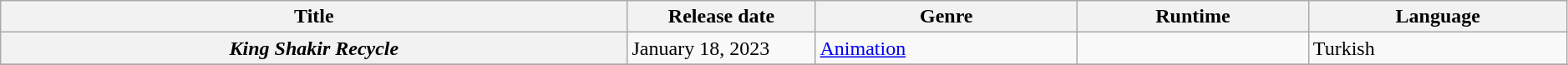<table class="wikitable plainrowheaders sortable" style="width:99%;">
<tr>
<th scope="col" style="width:40%;">Title</th>
<th scope="col" style="width:12%;">Release date</th>
<th>Genre</th>
<th>Runtime</th>
<th>Language</th>
</tr>
<tr>
<th scope="row"><em>King Shakir Recycle</em></th>
<td>January 18, 2023</td>
<td><a href='#'>Animation</a></td>
<td></td>
<td>Turkish</td>
</tr>
<tr>
</tr>
</table>
